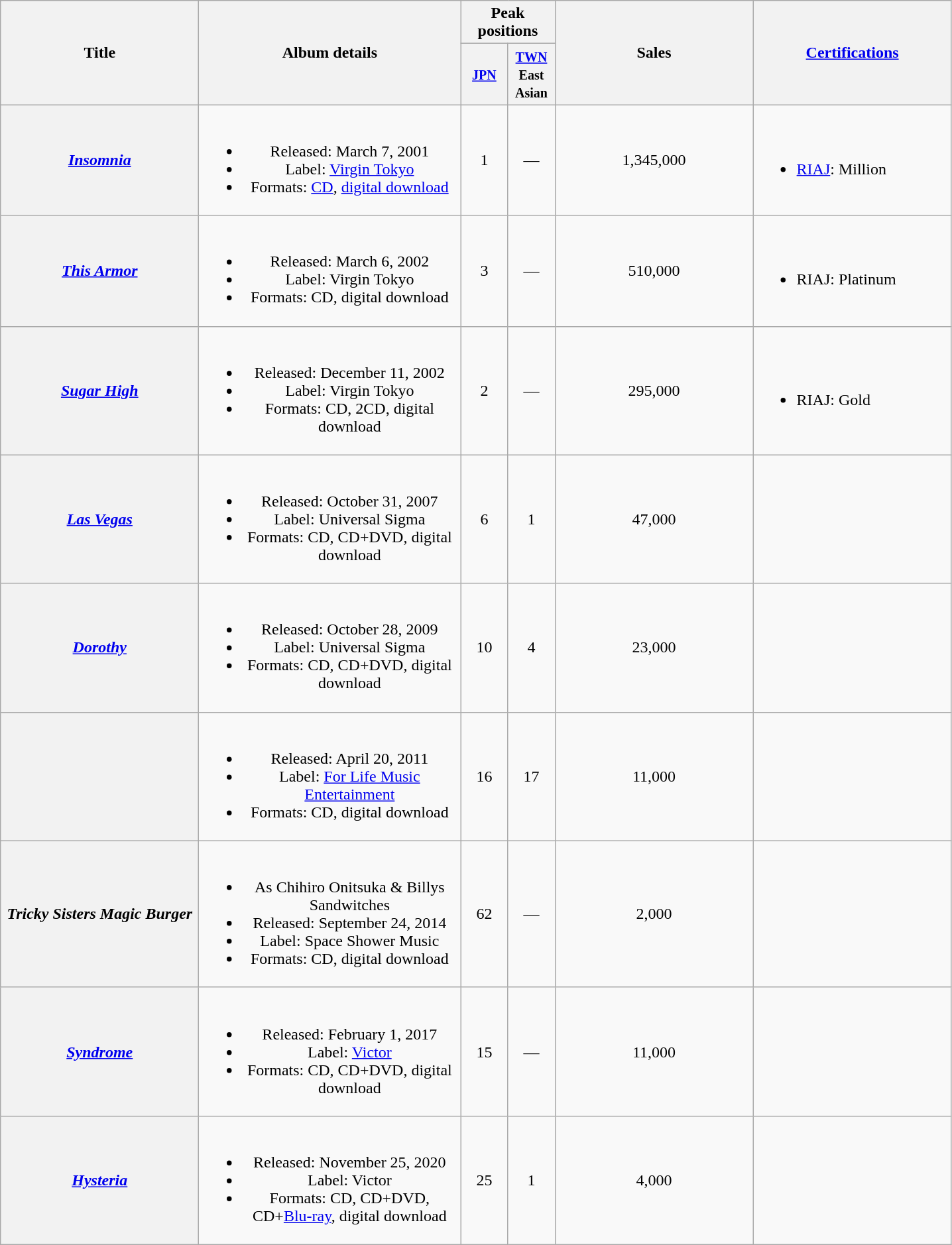<table class="wikitable plainrowheaders" style="text-align:center;">
<tr>
<th style="width:12em;" rowspan="2">Title</th>
<th style="width:16em;" rowspan="2">Album details</th>
<th colspan="2">Peak positions</th>
<th style="width:12em;" rowspan="2">Sales</th>
<th style="width:12em;" rowspan="2"><a href='#'>Certifications</a></th>
</tr>
<tr>
<th style="width:2.5em;"><small><a href='#'>JPN</a></small><br></th>
<th style="width:2.5em;"><small><a href='#'>TWN</a> East Asian</small><br></th>
</tr>
<tr>
<th scope="row"><em><a href='#'>Insomnia</a></em></th>
<td><br><ul><li>Released: March 7, 2001</li><li>Label: <a href='#'>Virgin Tokyo</a></li><li>Formats: <a href='#'>CD</a>, <a href='#'>digital download</a></li></ul></td>
<td>1</td>
<td>—</td>
<td>1,345,000</td>
<td align="left"><br><ul><li><a href='#'>RIAJ</a>: Million</li></ul></td>
</tr>
<tr>
<th scope="row"><em><a href='#'>This Armor</a></em></th>
<td><br><ul><li>Released: March 6, 2002</li><li>Label: Virgin Tokyo</li><li>Formats: CD, digital download</li></ul></td>
<td>3</td>
<td>—</td>
<td>510,000</td>
<td align="left"><br><ul><li>RIAJ: Platinum</li></ul></td>
</tr>
<tr>
<th scope="row"><em><a href='#'>Sugar High</a></em></th>
<td><br><ul><li>Released: December 11, 2002</li><li>Label: Virgin Tokyo</li><li>Formats: CD, 2CD, digital download</li></ul></td>
<td>2</td>
<td>—</td>
<td>295,000</td>
<td align="left"><br><ul><li>RIAJ: Gold</li></ul></td>
</tr>
<tr>
<th scope="row"><em><a href='#'>Las Vegas</a></em></th>
<td><br><ul><li>Released: October 31, 2007</li><li>Label: Universal Sigma</li><li>Formats: CD, CD+DVD, digital download</li></ul></td>
<td>6</td>
<td>1</td>
<td>47,000</td>
<td align="left"></td>
</tr>
<tr>
<th scope="row"><em><a href='#'>Dorothy</a></em></th>
<td><br><ul><li>Released: October 28, 2009</li><li>Label: Universal Sigma</li><li>Formats: CD, CD+DVD, digital download</li></ul></td>
<td>10</td>
<td>4</td>
<td>23,000</td>
<td align="left"></td>
</tr>
<tr>
<th scope="row"></th>
<td><br><ul><li>Released: April 20, 2011</li><li>Label: <a href='#'>For Life Music Entertainment</a></li><li>Formats: CD, digital download</li></ul></td>
<td>16</td>
<td>17</td>
<td>11,000</td>
<td align="left"></td>
</tr>
<tr>
<th scope="row"><em>Tricky Sisters Magic Burger</em></th>
<td><br><ul><li>As Chihiro Onitsuka & Billys Sandwitches</li><li>Released: September 24, 2014</li><li>Label: Space Shower Music</li><li>Formats: CD, digital download</li></ul></td>
<td>62</td>
<td>—</td>
<td>2,000</td>
<td align="left"></td>
</tr>
<tr>
<th scope="row"><em><a href='#'>Syndrome</a></em></th>
<td><br><ul><li>Released: February 1, 2017</li><li>Label: <a href='#'>Victor</a></li><li>Formats: CD, CD+DVD, digital download</li></ul></td>
<td>15</td>
<td>—</td>
<td>11,000</td>
<td align="left"></td>
</tr>
<tr>
<th scope="row"><em><a href='#'>Hysteria</a></em></th>
<td><br><ul><li>Released: November 25, 2020</li><li>Label: Victor</li><li>Formats: CD, CD+DVD, CD+<a href='#'>Blu-ray</a>, digital download</li></ul></td>
<td>25</td>
<td>1</td>
<td>4,000</td>
<td></td>
</tr>
</table>
